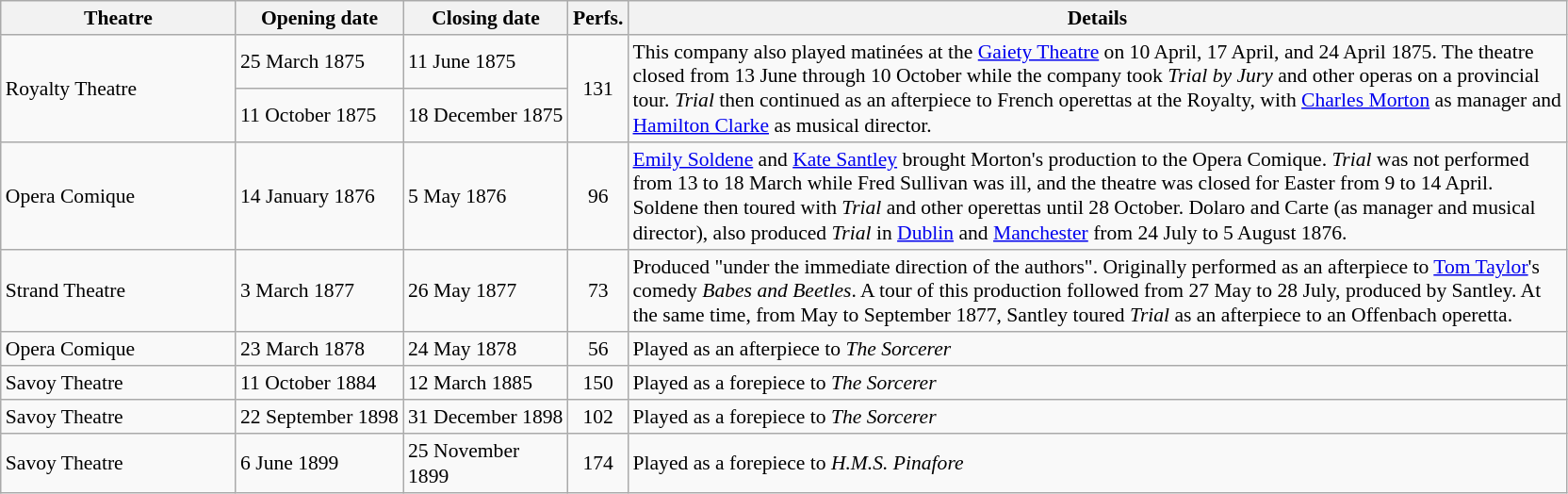<table Class="wikitable" style="width:77em; font-size:90%; line-height:1.2">
<tr>
<th style="width:15%;">Theatre</th>
<th>Opening date</th>
<th>Closing date</th>
<th>Perfs.</th>
<th>Details</th>
</tr>
<tr>
<td nowrap rowspan=2>Royalty Theatre</td>
<td>25 March 1875</td>
<td>11 June 1875</td>
<td rowspan=2 align=center>131</td>
<td rowspan=2>This company also played matinées at the <a href='#'>Gaiety Theatre</a> on 10 April, 17 April, and 24 April 1875. The theatre closed from 13 June through 10 October while the company took <em>Trial by Jury</em> and other operas on a provincial tour. <em>Trial</em> then continued as an afterpiece to French operettas at the Royalty, with <a href='#'>Charles Morton</a> as manager and <a href='#'>Hamilton Clarke</a> as musical director.</td>
</tr>
<tr>
<td nowrap>11 October 1875</td>
<td nowrap>18 December 1875</td>
</tr>
<tr>
<td nowrap>Opera Comique</td>
<td>14 January 1876</td>
<td>5 May 1876</td>
<td align=center>96</td>
<td><a href='#'>Emily Soldene</a> and <a href='#'>Kate Santley</a> brought Morton's production to the Opera Comique. <em>Trial</em> was not performed from 13 to 18 March while Fred Sullivan was ill, and the theatre was closed for Easter from 9 to 14 April. Soldene then toured with <em>Trial</em> and other operettas until 28 October. Dolaro and Carte (as manager and musical director), also produced <em>Trial</em> in <a href='#'>Dublin</a> and <a href='#'>Manchester</a> from 24 July to 5 August 1876.</td>
</tr>
<tr>
<td>Strand Theatre</td>
<td>3 March 1877</td>
<td>26 May 1877</td>
<td align=center>73</td>
<td>Produced "under the immediate direction of the authors". Originally performed as an afterpiece to <a href='#'>Tom Taylor</a>'s comedy <em>Babes and Beetles</em>. A tour of this production followed from 27 May to 28 July, produced by Santley. At the same time, from May to September 1877, Santley toured <em>Trial</em> as an afterpiece to an Offenbach operetta.</td>
</tr>
<tr>
<td>Opera Comique</td>
<td>23 March 1878</td>
<td>24 May 1878</td>
<td align=center>56</td>
<td>Played as an afterpiece to <em>The Sorcerer</em></td>
</tr>
<tr>
<td>Savoy Theatre</td>
<td>11 October 1884</td>
<td>12 March 1885</td>
<td align=center>150</td>
<td>Played as a forepiece to <em>The Sorcerer</em></td>
</tr>
<tr>
<td>Savoy Theatre</td>
<td nowrap>22 September 1898</td>
<td>31 December 1898</td>
<td align=center>102</td>
<td>Played as a forepiece to <em>The Sorcerer</em></td>
</tr>
<tr>
<td>Savoy Theatre</td>
<td>6 June 1899</td>
<td>25 November 1899</td>
<td align=center>174</td>
<td>Played as a forepiece to <em>H.M.S. Pinafore</em></td>
</tr>
</table>
